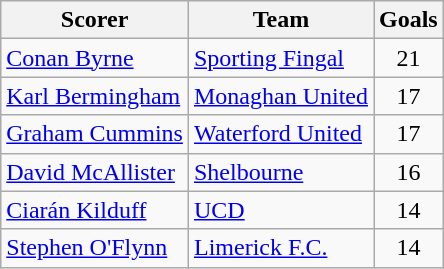<table class="wikitable">
<tr>
<th>Scorer</th>
<th>Team</th>
<th>Goals</th>
</tr>
<tr>
<td> <a href='#'>Conan Byrne</a></td>
<td><a href='#'>Sporting Fingal</a></td>
<td align=center>21</td>
</tr>
<tr>
<td> <a href='#'>Karl Bermingham</a></td>
<td><a href='#'>Monaghan United</a></td>
<td align=center>17</td>
</tr>
<tr>
<td> <a href='#'>Graham Cummins</a></td>
<td><a href='#'>Waterford United</a></td>
<td align=center>17</td>
</tr>
<tr>
<td> <a href='#'>David McAllister</a></td>
<td><a href='#'>Shelbourne</a></td>
<td align=center>16</td>
</tr>
<tr>
<td> <a href='#'>Ciarán Kilduff</a></td>
<td><a href='#'>UCD</a></td>
<td align=center>14</td>
</tr>
<tr>
<td> <a href='#'>Stephen O'Flynn</a></td>
<td><a href='#'>Limerick F.C.</a></td>
<td align=center>14</td>
</tr>
</table>
